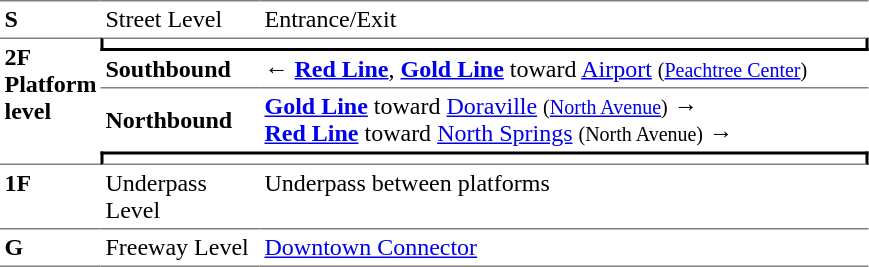<table table border=0 cellspacing=0 cellpadding=3>
<tr>
<td style="border-top:solid 1px gray;" width=50 valign=top><strong>S</strong></td>
<td style="border-top:solid 1px gray;" width=100 valign=top>Street Level</td>
<td style="border-top:solid 1px gray;" width=400 valign=top>Entrance/Exit</td>
</tr>
<tr>
<td style="border-top:solid 1px gray;border-bottom:solid 1px gray;" width=50 rowspan=4 valign=top><strong>2F<br>Platform level</strong></td>
<td style="border-top:solid 1px gray;border-right:solid 2px black;border-left:solid 2px black;border-bottom:solid 2px black;text-align:center;" colspan=2></td>
</tr>
<tr>
<td style="border-bottom:solid 1px gray;" width=100><strong>Southbound</strong></td>
<td style="border-bottom:solid 1px gray;" width=400>← <a href='#'><span><strong>Red Line</strong></span></a>, <a href='#'><span><strong>Gold Line</strong></span></a> toward <a href='#'>Airport</a> <small>(<a href='#'>Peachtree Center</a>)</small></td>
</tr>
<tr>
<td><strong>Northbound</strong></td>
<td> <a href='#'><span><strong>Gold Line</strong></span></a> toward <a href='#'>Doraville</a> <small>(<a href='#'>North Avenue</a>)</small> →<br> <a href='#'><span><strong>Red Line</strong></span></a> toward <a href='#'>North Springs</a> <small>(North Avenue)</small> →</td>
</tr>
<tr>
<td style="border-bottom:solid 1px gray;border-right:solid 2px black;border-left:solid 2px black;border-top:solid 2px black;text-align:center;" colspan=2></td>
</tr>
<tr>
<td style="border-bottom:solid 1px gray;" width=50 valign=top><strong>1F</strong></td>
<td style="border-bottom:solid 1px gray;" width=100 valign=top>Underpass Level</td>
<td style="border-bottom:solid 1px gray;" width=400 valign=top>Underpass between platforms</td>
</tr>
<tr>
<td style="border-bottom:solid 1px gray;" width=50 valign=top><strong>G</strong></td>
<td style="border-bottom:solid 1px gray;" width=100 valign=top>Freeway Level</td>
<td style="border-bottom:solid 1px gray;" width=400 valign=top><a href='#'>Downtown Connector</a>  </td>
</tr>
</table>
